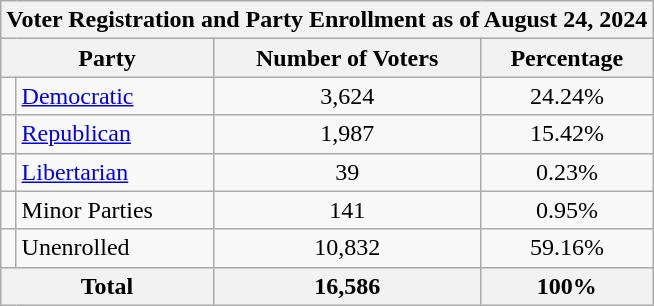<table class=wikitable>
<tr>
<th colspan = 6>Voter Registration and Party Enrollment as of August 24, 2024</th>
</tr>
<tr>
<th colspan = 2>Party</th>
<th>Number of Voters</th>
<th>Percentage</th>
</tr>
<tr>
<td></td>
<td><a href='#'>Democratic</a></td>
<td align = center>3,624</td>
<td align = center>24.24%</td>
</tr>
<tr>
<td></td>
<td><a href='#'>Republican</a></td>
<td align = center>1,987</td>
<td align = center>15.42%</td>
</tr>
<tr>
<td></td>
<td><a href='#'>Libertarian</a></td>
<td align = center>39</td>
<td align = center>0.23%</td>
</tr>
<tr>
<td></td>
<td>Minor Parties</td>
<td align = center>141</td>
<td align = center>0.95%</td>
</tr>
<tr>
<td></td>
<td>Unenrolled</td>
<td align="center">10,832</td>
<td align="center">59.16%</td>
</tr>
<tr>
<th colspan="2">Total</th>
<th align="center">16,586</th>
<th align="center">100%</th>
</tr>
</table>
